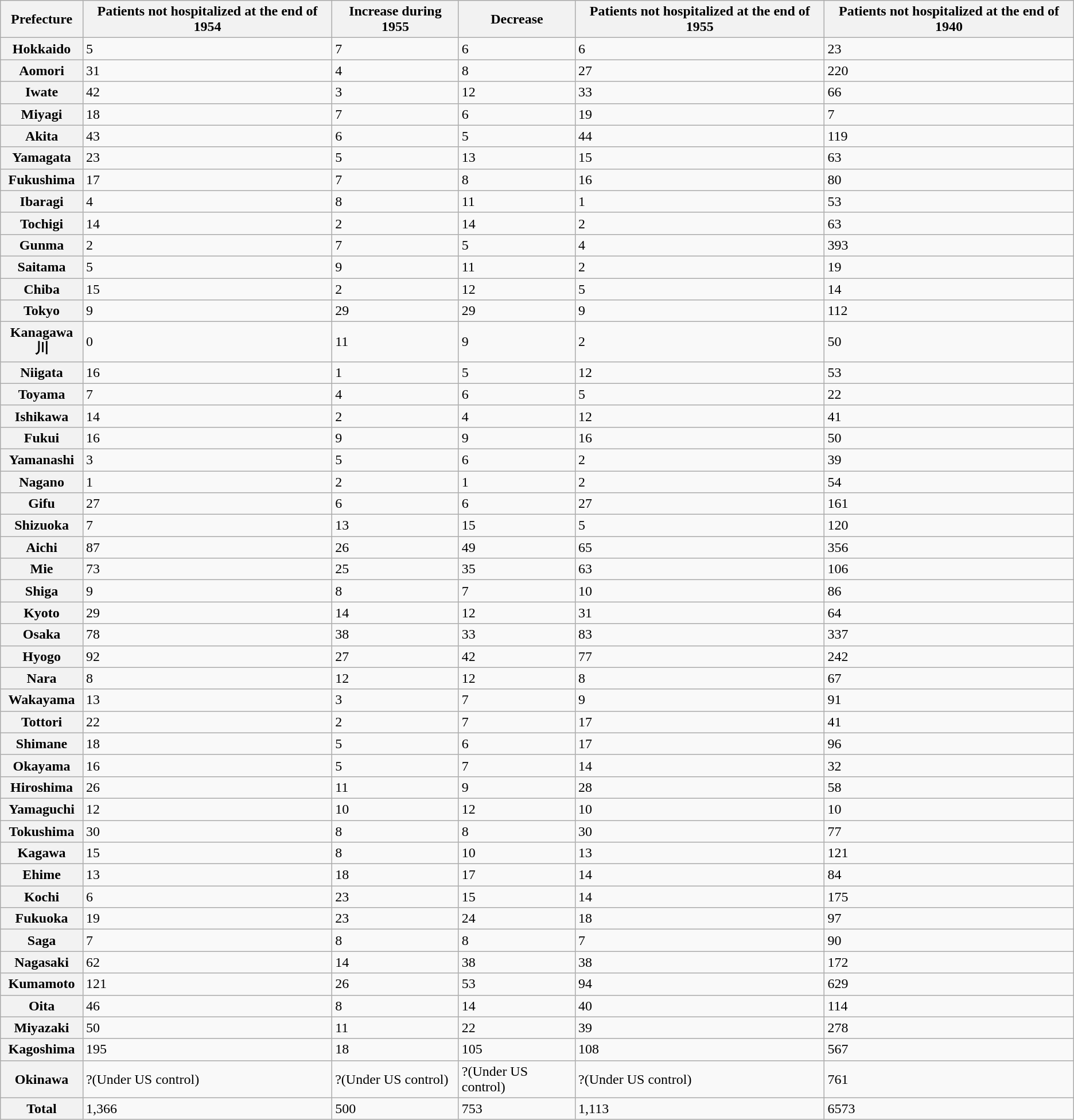<table class="wikitable">
<tr>
<th>Prefecture</th>
<th>Patients not hospitalized at the end of 1954</th>
<th>Increase during 1955</th>
<th>Decrease</th>
<th>Patients not hospitalized at the end of 1955</th>
<th>Patients not hospitalized at the end of 1940</th>
</tr>
<tr>
<th>Hokkaido</th>
<td>5</td>
<td>7</td>
<td>6</td>
<td>6</td>
<td>23</td>
</tr>
<tr>
<th>Aomori</th>
<td>31</td>
<td>4</td>
<td>8</td>
<td>27</td>
<td>220</td>
</tr>
<tr>
<th>Iwate</th>
<td>42</td>
<td>3</td>
<td>12</td>
<td>33</td>
<td>66</td>
</tr>
<tr>
<th>Miyagi</th>
<td>18</td>
<td>7</td>
<td>6</td>
<td>19</td>
<td>7</td>
</tr>
<tr>
<th>Akita</th>
<td>43</td>
<td>6</td>
<td>5</td>
<td>44</td>
<td>119</td>
</tr>
<tr>
<th>Yamagata</th>
<td>23</td>
<td>5</td>
<td>13</td>
<td>15</td>
<td>63</td>
</tr>
<tr>
<th>Fukushima</th>
<td>17</td>
<td>7</td>
<td>8</td>
<td>16</td>
<td>80</td>
</tr>
<tr>
<th>Ibaragi</th>
<td>4</td>
<td>8</td>
<td>11</td>
<td>1</td>
<td>53</td>
</tr>
<tr>
<th>Tochigi</th>
<td>14</td>
<td>2</td>
<td>14</td>
<td>2</td>
<td>63</td>
</tr>
<tr>
<th>Gunma</th>
<td>2</td>
<td>7</td>
<td>5</td>
<td>4</td>
<td>393</td>
</tr>
<tr>
<th>Saitama</th>
<td>5</td>
<td>9</td>
<td>11</td>
<td>2</td>
<td>19</td>
</tr>
<tr>
<th>Chiba</th>
<td>15</td>
<td>2</td>
<td>12</td>
<td>5</td>
<td>14</td>
</tr>
<tr>
<th>Tokyo</th>
<td>9</td>
<td>29</td>
<td>29</td>
<td>9</td>
<td>112</td>
</tr>
<tr>
<th>Kanagawa川</th>
<td>0</td>
<td>11</td>
<td>9</td>
<td>2</td>
<td>50</td>
</tr>
<tr>
<th>Niigata</th>
<td>16</td>
<td>1</td>
<td>5</td>
<td>12</td>
<td>53</td>
</tr>
<tr>
<th>Toyama</th>
<td>7</td>
<td>4</td>
<td>6</td>
<td>5</td>
<td>22</td>
</tr>
<tr>
<th>Ishikawa</th>
<td>14</td>
<td>2</td>
<td>4</td>
<td>12</td>
<td>41</td>
</tr>
<tr>
<th>Fukui</th>
<td>16</td>
<td>9</td>
<td>9</td>
<td>16</td>
<td>50</td>
</tr>
<tr>
<th>Yamanashi</th>
<td>3</td>
<td>5</td>
<td>6</td>
<td>2</td>
<td>39</td>
</tr>
<tr>
<th>Nagano</th>
<td>1</td>
<td>2</td>
<td>1</td>
<td>2</td>
<td>54</td>
</tr>
<tr>
<th>Gifu</th>
<td>27</td>
<td>6</td>
<td>6</td>
<td>27</td>
<td>161</td>
</tr>
<tr>
<th>Shizuoka</th>
<td>7</td>
<td>13</td>
<td>15</td>
<td>5</td>
<td>120</td>
</tr>
<tr>
<th>Aichi</th>
<td>87</td>
<td>26</td>
<td>49</td>
<td>65</td>
<td>356</td>
</tr>
<tr>
<th>Mie</th>
<td>73</td>
<td>25</td>
<td>35</td>
<td>63</td>
<td>106</td>
</tr>
<tr>
<th>Shiga</th>
<td>9</td>
<td>8</td>
<td>7</td>
<td>10</td>
<td>86</td>
</tr>
<tr>
<th>Kyoto</th>
<td>29</td>
<td>14</td>
<td>12</td>
<td>31</td>
<td>64</td>
</tr>
<tr>
<th>Osaka</th>
<td>78</td>
<td>38</td>
<td>33</td>
<td>83</td>
<td>337</td>
</tr>
<tr>
<th>Hyogo</th>
<td>92</td>
<td>27</td>
<td>42</td>
<td>77</td>
<td>242</td>
</tr>
<tr>
<th>Nara</th>
<td>8</td>
<td>12</td>
<td>12</td>
<td>8</td>
<td>67</td>
</tr>
<tr>
<th>Wakayama</th>
<td>13</td>
<td>3</td>
<td>7</td>
<td>9</td>
<td>91</td>
</tr>
<tr>
<th>Tottori</th>
<td>22</td>
<td>2</td>
<td>7</td>
<td>17</td>
<td>41</td>
</tr>
<tr>
<th>Shimane</th>
<td>18</td>
<td>5</td>
<td>6</td>
<td>17</td>
<td>96</td>
</tr>
<tr>
<th>Okayama</th>
<td>16</td>
<td>5</td>
<td>7</td>
<td>14</td>
<td>32</td>
</tr>
<tr>
<th>Hiroshima</th>
<td>26</td>
<td>11</td>
<td>9</td>
<td>28</td>
<td>58</td>
</tr>
<tr>
<th>Yamaguchi</th>
<td>12</td>
<td>10</td>
<td>12</td>
<td>10</td>
<td>10</td>
</tr>
<tr>
<th>Tokushima</th>
<td>30</td>
<td>8</td>
<td>8</td>
<td>30</td>
<td>77</td>
</tr>
<tr>
<th>Kagawa</th>
<td>15</td>
<td>8</td>
<td>10</td>
<td>13</td>
<td>121</td>
</tr>
<tr>
<th>Ehime</th>
<td>13</td>
<td>18</td>
<td>17</td>
<td>14</td>
<td>84</td>
</tr>
<tr>
<th>Kochi</th>
<td>6</td>
<td>23</td>
<td>15</td>
<td>14</td>
<td>175</td>
</tr>
<tr>
<th>Fukuoka</th>
<td>19</td>
<td>23</td>
<td>24</td>
<td>18</td>
<td>97</td>
</tr>
<tr>
<th>Saga</th>
<td>7</td>
<td>8</td>
<td>8</td>
<td>7</td>
<td>90</td>
</tr>
<tr>
<th>Nagasaki</th>
<td>62</td>
<td>14</td>
<td>38</td>
<td>38</td>
<td>172</td>
</tr>
<tr>
<th>Kumamoto</th>
<td>121</td>
<td>26</td>
<td>53</td>
<td>94</td>
<td>629</td>
</tr>
<tr>
<th>Oita</th>
<td>46</td>
<td>8</td>
<td>14</td>
<td>40</td>
<td>114</td>
</tr>
<tr>
<th>Miyazaki</th>
<td>50</td>
<td>11</td>
<td>22</td>
<td>39</td>
<td>278</td>
</tr>
<tr>
<th>Kagoshima</th>
<td>195</td>
<td>18</td>
<td>105</td>
<td>108</td>
<td>567</td>
</tr>
<tr>
<th>Okinawa</th>
<td>?(Under US control)</td>
<td>?(Under US control)</td>
<td>?(Under US control)</td>
<td>?(Under US control)</td>
<td>761</td>
</tr>
<tr>
<th>Total</th>
<td>1,366</td>
<td>500</td>
<td>753</td>
<td>1,113</td>
<td>6573</td>
</tr>
</table>
